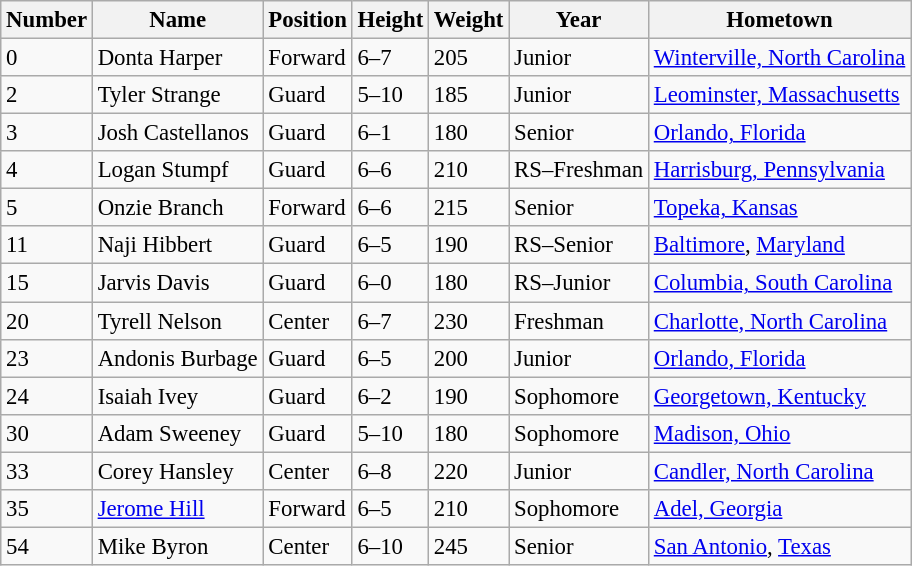<table class="wikitable sortable" style="font-size: 95%;">
<tr>
<th>Number</th>
<th>Name</th>
<th>Position</th>
<th>Height</th>
<th>Weight</th>
<th>Year</th>
<th>Hometown</th>
</tr>
<tr>
<td>0</td>
<td>Donta Harper</td>
<td>Forward</td>
<td>6–7</td>
<td>205</td>
<td>Junior</td>
<td><a href='#'>Winterville, North Carolina</a></td>
</tr>
<tr>
<td>2</td>
<td>Tyler Strange</td>
<td>Guard</td>
<td>5–10</td>
<td>185</td>
<td>Junior</td>
<td><a href='#'>Leominster, Massachusetts</a></td>
</tr>
<tr>
<td>3</td>
<td>Josh Castellanos</td>
<td>Guard</td>
<td>6–1</td>
<td>180</td>
<td>Senior</td>
<td><a href='#'>Orlando, Florida</a></td>
</tr>
<tr>
<td>4</td>
<td>Logan Stumpf</td>
<td>Guard</td>
<td>6–6</td>
<td>210</td>
<td>RS–Freshman</td>
<td><a href='#'>Harrisburg, Pennsylvania</a></td>
</tr>
<tr>
<td>5</td>
<td>Onzie Branch</td>
<td>Forward</td>
<td>6–6</td>
<td>215</td>
<td>Senior</td>
<td><a href='#'>Topeka, Kansas</a></td>
</tr>
<tr>
<td>11</td>
<td>Naji Hibbert</td>
<td>Guard</td>
<td>6–5</td>
<td>190</td>
<td>RS–Senior</td>
<td><a href='#'>Baltimore</a>, <a href='#'>Maryland</a></td>
</tr>
<tr>
<td>15</td>
<td>Jarvis Davis</td>
<td>Guard</td>
<td>6–0</td>
<td>180</td>
<td>RS–Junior</td>
<td><a href='#'>Columbia, South Carolina</a></td>
</tr>
<tr>
<td>20</td>
<td>Tyrell Nelson</td>
<td>Center</td>
<td>6–7</td>
<td>230</td>
<td>Freshman</td>
<td><a href='#'>Charlotte, North Carolina</a></td>
</tr>
<tr>
<td>23</td>
<td>Andonis Burbage</td>
<td>Guard</td>
<td>6–5</td>
<td>200</td>
<td>Junior</td>
<td><a href='#'>Orlando, Florida</a></td>
</tr>
<tr>
<td>24</td>
<td>Isaiah Ivey</td>
<td>Guard</td>
<td>6–2</td>
<td>190</td>
<td>Sophomore</td>
<td><a href='#'>Georgetown, Kentucky</a></td>
</tr>
<tr>
<td>30</td>
<td>Adam Sweeney</td>
<td>Guard</td>
<td>5–10</td>
<td>180</td>
<td>Sophomore</td>
<td><a href='#'>Madison, Ohio</a></td>
</tr>
<tr>
<td>33</td>
<td>Corey Hansley</td>
<td>Center</td>
<td>6–8</td>
<td>220</td>
<td>Junior</td>
<td><a href='#'>Candler, North Carolina</a></td>
</tr>
<tr>
<td>35</td>
<td><a href='#'>Jerome Hill</a></td>
<td>Forward</td>
<td>6–5</td>
<td>210</td>
<td>Sophomore</td>
<td><a href='#'>Adel, Georgia</a></td>
</tr>
<tr>
<td>54</td>
<td>Mike Byron</td>
<td>Center</td>
<td>6–10</td>
<td>245</td>
<td>Senior</td>
<td><a href='#'>San Antonio</a>, <a href='#'>Texas</a></td>
</tr>
</table>
